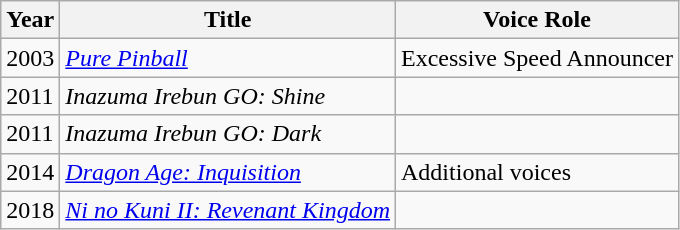<table class="wikitable sortable">
<tr>
<th>Year</th>
<th>Title</th>
<th>Voice Role</th>
</tr>
<tr>
<td>2003</td>
<td><em><a href='#'>Pure Pinball</a></em></td>
<td>Excessive Speed Announcer</td>
</tr>
<tr>
<td>2011</td>
<td><em>Inazuma Irebun GO: Shine</em></td>
<td></td>
</tr>
<tr>
<td>2011</td>
<td><em>Inazuma Irebun GO: Dark</em></td>
<td></td>
</tr>
<tr>
<td>2014</td>
<td><em><a href='#'>Dragon Age: Inquisition</a></em></td>
<td>Additional voices</td>
</tr>
<tr>
<td>2018</td>
<td><em><a href='#'>Ni no Kuni II: Revenant Kingdom</a></em></td>
<td></td>
</tr>
</table>
